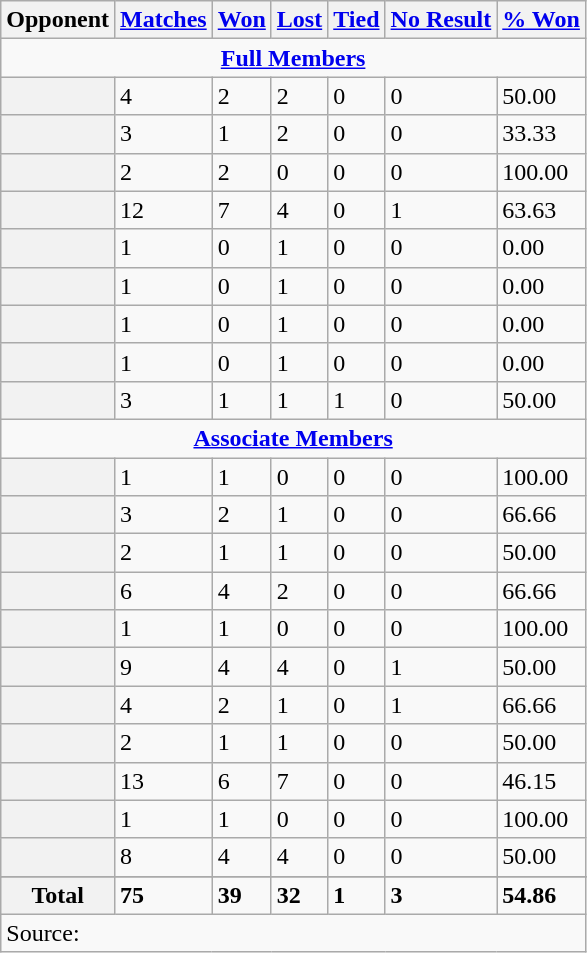<table class="wikitable plainrowheaders sortable">
<tr>
<th scope="col">Opponent</th>
<th scope="col"><a href='#'>Matches</a></th>
<th scope="col"><a href='#'>Won</a></th>
<th scope="col"><a href='#'>Lost</a></th>
<th scope="col"><a href='#'>Tied</a></th>
<th scope="col"><a href='#'>No Result</a></th>
<th scope="col"><a href='#'>% Won</a></th>
</tr>
<tr>
<td colspan="9" style="text-align: center;"><strong><a href='#'>Full Members</a></strong></td>
</tr>
<tr>
<th scope="row"></th>
<td>4</td>
<td>2</td>
<td>2</td>
<td>0</td>
<td>0</td>
<td>50.00</td>
</tr>
<tr>
<th scope="row"></th>
<td>3</td>
<td>1</td>
<td>2</td>
<td>0</td>
<td>0</td>
<td>33.33</td>
</tr>
<tr>
<th scope="row"></th>
<td>2</td>
<td>2</td>
<td>0</td>
<td>0</td>
<td>0</td>
<td>100.00</td>
</tr>
<tr>
<th scope="row"></th>
<td>12</td>
<td>7</td>
<td>4</td>
<td>0</td>
<td>1</td>
<td>63.63</td>
</tr>
<tr>
<th scope="row"></th>
<td>1</td>
<td>0</td>
<td>1</td>
<td>0</td>
<td>0</td>
<td>0.00</td>
</tr>
<tr>
<th scope="row"></th>
<td>1</td>
<td>0</td>
<td>1</td>
<td>0</td>
<td>0</td>
<td>0.00</td>
</tr>
<tr>
<th scope="row"></th>
<td>1</td>
<td>0</td>
<td>1</td>
<td>0</td>
<td>0</td>
<td>0.00</td>
</tr>
<tr>
<th scope="row"></th>
<td>1</td>
<td>0</td>
<td>1</td>
<td>0</td>
<td>0</td>
<td>0.00</td>
</tr>
<tr>
<th scope="row"></th>
<td>3</td>
<td>1</td>
<td>1</td>
<td>1</td>
<td>0</td>
<td>50.00</td>
</tr>
<tr>
<td colspan="10" style="text-align: center;"><strong><a href='#'>Associate Members</a></strong></td>
</tr>
<tr>
<th scope="row"></th>
<td>1</td>
<td>1</td>
<td>0</td>
<td>0</td>
<td>0</td>
<td>100.00</td>
</tr>
<tr>
<th scope="row"></th>
<td>3</td>
<td>2</td>
<td>1</td>
<td>0</td>
<td>0</td>
<td>66.66</td>
</tr>
<tr>
<th scope="row"></th>
<td>2</td>
<td>1</td>
<td>1</td>
<td>0</td>
<td>0</td>
<td>50.00</td>
</tr>
<tr>
<th scope="row"></th>
<td>6</td>
<td>4</td>
<td>2</td>
<td>0</td>
<td>0</td>
<td>66.66</td>
</tr>
<tr>
<th scope="row"></th>
<td>1</td>
<td>1</td>
<td>0</td>
<td>0</td>
<td>0</td>
<td>100.00</td>
</tr>
<tr>
<th scope="row"></th>
<td>9</td>
<td>4</td>
<td>4</td>
<td>0</td>
<td>1</td>
<td>50.00</td>
</tr>
<tr>
<th scope="row"></th>
<td>4</td>
<td>2</td>
<td>1</td>
<td>0</td>
<td>1</td>
<td>66.66</td>
</tr>
<tr>
<th scope="row"></th>
<td>2</td>
<td>1</td>
<td>1</td>
<td>0</td>
<td>0</td>
<td>50.00</td>
</tr>
<tr>
<th scope="row"></th>
<td>13</td>
<td>6</td>
<td>7</td>
<td>0</td>
<td>0</td>
<td>46.15</td>
</tr>
<tr>
<th scope="row"></th>
<td>1</td>
<td>1</td>
<td>0</td>
<td>0</td>
<td>0</td>
<td>100.00</td>
</tr>
<tr>
<th scope="row"></th>
<td>8</td>
<td>4</td>
<td>4</td>
<td>0</td>
<td>0</td>
<td>50.00</td>
</tr>
<tr>
</tr>
<tr class="sortbottom">
<th scope="row" style="text-align:center"><strong>Total</strong></th>
<td><strong>75</strong></td>
<td><strong>39</strong></td>
<td><strong>32</strong></td>
<td><strong>1</strong></td>
<td><strong>3</strong></td>
<td><strong>54.86</strong></td>
</tr>
<tr>
<td colspan="10">Source:  </td>
</tr>
</table>
